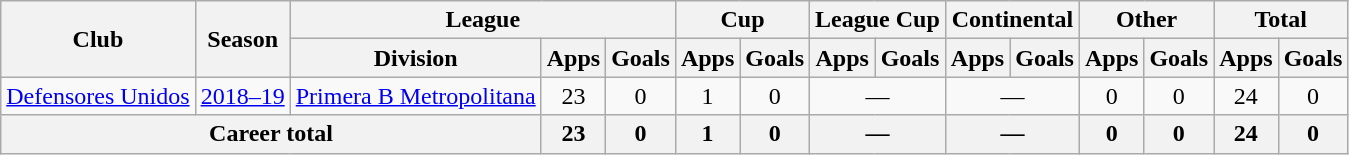<table class="wikitable" style="text-align:center">
<tr>
<th rowspan="2">Club</th>
<th rowspan="2">Season</th>
<th colspan="3">League</th>
<th colspan="2">Cup</th>
<th colspan="2">League Cup</th>
<th colspan="2">Continental</th>
<th colspan="2">Other</th>
<th colspan="2">Total</th>
</tr>
<tr>
<th>Division</th>
<th>Apps</th>
<th>Goals</th>
<th>Apps</th>
<th>Goals</th>
<th>Apps</th>
<th>Goals</th>
<th>Apps</th>
<th>Goals</th>
<th>Apps</th>
<th>Goals</th>
<th>Apps</th>
<th>Goals</th>
</tr>
<tr>
<td rowspan="1"><a href='#'>Defensores Unidos</a></td>
<td><a href='#'>2018–19</a></td>
<td rowspan="1"><a href='#'>Primera B Metropolitana</a></td>
<td>23</td>
<td>0</td>
<td>1</td>
<td>0</td>
<td colspan="2">—</td>
<td colspan="2">—</td>
<td>0</td>
<td>0</td>
<td>24</td>
<td>0</td>
</tr>
<tr>
<th colspan="3">Career total</th>
<th>23</th>
<th>0</th>
<th>1</th>
<th>0</th>
<th colspan="2">—</th>
<th colspan="2">—</th>
<th>0</th>
<th>0</th>
<th>24</th>
<th>0</th>
</tr>
</table>
